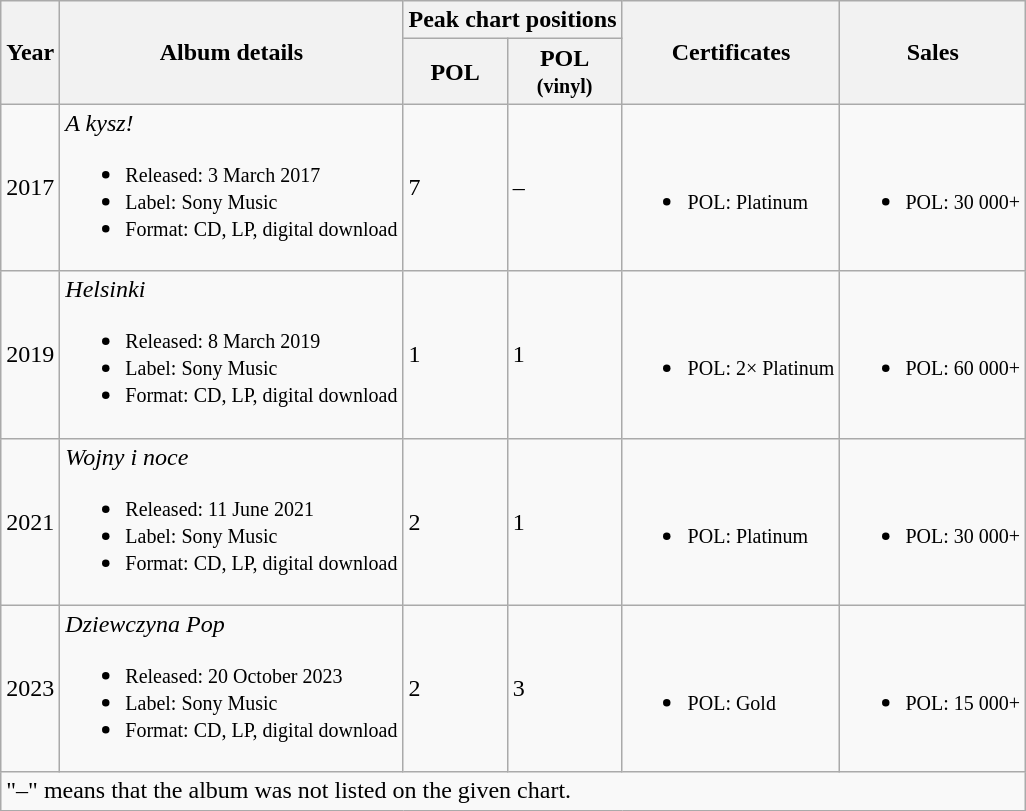<table class="wikitable">
<tr>
<th rowspan="2">Year</th>
<th rowspan="2">Album details</th>
<th colspan="2">Peak chart positions</th>
<th rowspan="2">Certificates</th>
<th rowspan="2">Sales</th>
</tr>
<tr>
<th>POL</th>
<th>POL<br><small>(vinyl)</small></th>
</tr>
<tr>
<td>2017</td>
<td><em>A kysz!</em><br><ul><li><small>Released: 3 March 2017</small></li><li><small>Label: Sony Music</small></li><li><small>Format: CD, LP, digital download</small></li></ul></td>
<td>7</td>
<td>–</td>
<td><br><ul><li><small>POL: Platinum</small></li></ul></td>
<td><br><ul><li><small>POL: 30 000+</small></li></ul></td>
</tr>
<tr>
<td>2019</td>
<td><em>Helsinki</em><br><ul><li><small>Released: 8 March 2019</small></li><li><small>Label: Sony Music</small></li><li><small>Format: CD, LP, digital download</small></li></ul></td>
<td>1</td>
<td>1</td>
<td><br><ul><li><small>POL: 2× Platinum</small></li></ul></td>
<td><br><ul><li><small>POL: 60 000+</small></li></ul></td>
</tr>
<tr>
<td>2021</td>
<td><em>Wojny i noce</em><br><ul><li><small>Released: 11 June 2021</small></li><li><small>Label: Sony Music</small></li><li><small>Format: CD, LP, digital download</small></li></ul></td>
<td>2</td>
<td>1</td>
<td><br><ul><li><small>POL: Platinum</small></li></ul></td>
<td><br><ul><li><small>POL: 30 000+</small></li></ul></td>
</tr>
<tr>
<td>2023</td>
<td><em>Dziewczyna Pop</em><br><ul><li><small>Released: 20 October 2023</small></li><li><small>Label: Sony Music</small></li><li><small>Format: CD, LP, digital download</small></li></ul></td>
<td>2</td>
<td>3</td>
<td><br><ul><li><small>POL: Gold</small></li></ul></td>
<td><br><ul><li><small>POL: 15 000+</small></li></ul></td>
</tr>
<tr>
<td colspan="6">"–" means that the album was not listed on the given chart.</td>
</tr>
</table>
